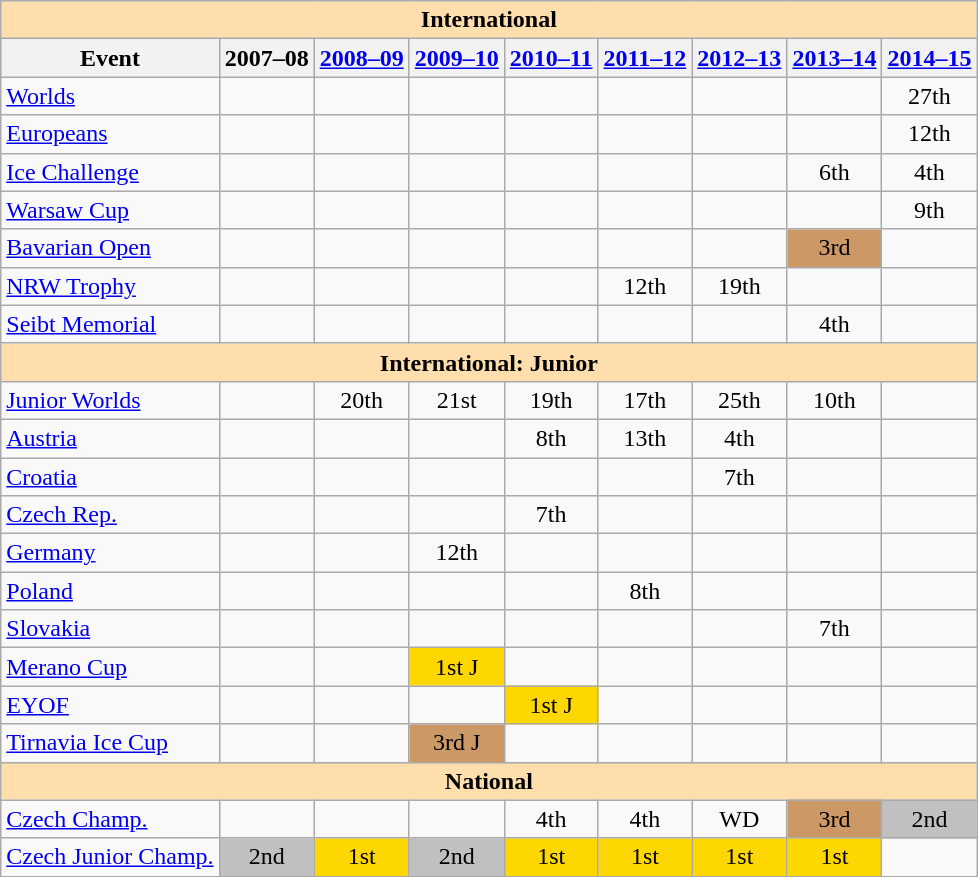<table class="wikitable" style="text-align:center">
<tr>
<th style="background-color: #ffdead; " colspan=9 align=center>International</th>
</tr>
<tr>
<th>Event</th>
<th>2007–08</th>
<th><a href='#'>2008–09</a></th>
<th><a href='#'>2009–10</a></th>
<th><a href='#'>2010–11</a></th>
<th><a href='#'>2011–12</a></th>
<th><a href='#'>2012–13</a></th>
<th><a href='#'>2013–14</a></th>
<th><a href='#'>2014–15</a></th>
</tr>
<tr>
<td align=left><a href='#'>Worlds</a></td>
<td></td>
<td></td>
<td></td>
<td></td>
<td></td>
<td></td>
<td></td>
<td>27th</td>
</tr>
<tr>
<td align=left><a href='#'>Europeans</a></td>
<td></td>
<td></td>
<td></td>
<td></td>
<td></td>
<td></td>
<td></td>
<td>12th</td>
</tr>
<tr>
<td align=left> <a href='#'>Ice Challenge</a></td>
<td></td>
<td></td>
<td></td>
<td></td>
<td></td>
<td></td>
<td>6th</td>
<td>4th</td>
</tr>
<tr>
<td align=left> <a href='#'>Warsaw Cup</a></td>
<td></td>
<td></td>
<td></td>
<td></td>
<td></td>
<td></td>
<td></td>
<td>9th</td>
</tr>
<tr>
<td align=left><a href='#'>Bavarian Open</a></td>
<td></td>
<td></td>
<td></td>
<td></td>
<td></td>
<td></td>
<td bgcolor=cc9966>3rd</td>
<td></td>
</tr>
<tr>
<td align=left><a href='#'>NRW Trophy</a></td>
<td></td>
<td></td>
<td></td>
<td></td>
<td>12th</td>
<td>19th</td>
<td></td>
<td></td>
</tr>
<tr>
<td align=left><a href='#'>Seibt Memorial</a></td>
<td></td>
<td></td>
<td></td>
<td></td>
<td></td>
<td></td>
<td>4th</td>
<td></td>
</tr>
<tr>
<th style="background-color: #ffdead; " colspan=9 align=center>International: Junior</th>
</tr>
<tr>
<td align=left><a href='#'>Junior Worlds</a></td>
<td></td>
<td>20th</td>
<td>21st</td>
<td>19th</td>
<td>17th</td>
<td>25th</td>
<td>10th</td>
<td></td>
</tr>
<tr>
<td align=left> <a href='#'>Austria</a></td>
<td></td>
<td></td>
<td></td>
<td>8th</td>
<td>13th</td>
<td>4th</td>
<td></td>
<td></td>
</tr>
<tr>
<td align=left> <a href='#'>Croatia</a></td>
<td></td>
<td></td>
<td></td>
<td></td>
<td></td>
<td>7th</td>
<td></td>
<td></td>
</tr>
<tr>
<td align=left> <a href='#'>Czech Rep.</a></td>
<td></td>
<td></td>
<td></td>
<td>7th</td>
<td></td>
<td></td>
<td></td>
<td></td>
</tr>
<tr>
<td align=left> <a href='#'>Germany</a></td>
<td></td>
<td></td>
<td>12th</td>
<td></td>
<td></td>
<td></td>
<td></td>
<td></td>
</tr>
<tr>
<td align=left> <a href='#'>Poland</a></td>
<td></td>
<td></td>
<td></td>
<td></td>
<td>8th</td>
<td></td>
<td></td>
<td></td>
</tr>
<tr>
<td align=left> <a href='#'>Slovakia</a></td>
<td></td>
<td></td>
<td></td>
<td></td>
<td></td>
<td></td>
<td>7th</td>
<td></td>
</tr>
<tr>
<td align=left><a href='#'>Merano Cup</a></td>
<td></td>
<td></td>
<td bgcolor=gold>1st J</td>
<td></td>
<td></td>
<td></td>
<td></td>
<td></td>
</tr>
<tr>
<td align=left><a href='#'>EYOF</a></td>
<td></td>
<td></td>
<td></td>
<td bgcolor=gold>1st J</td>
<td></td>
<td></td>
<td></td>
<td></td>
</tr>
<tr>
<td align=left><a href='#'>Tirnavia Ice Cup</a></td>
<td></td>
<td></td>
<td bgcolor=cc9966>3rd J</td>
<td></td>
<td></td>
<td></td>
<td></td>
<td></td>
</tr>
<tr>
<th style="background-color: #ffdead; " colspan=9 align=center>National</th>
</tr>
<tr>
<td align=left><a href='#'>Czech Champ.</a></td>
<td></td>
<td></td>
<td></td>
<td>4th</td>
<td>4th</td>
<td>WD</td>
<td bgcolor=cc9966>3rd</td>
<td bgcolor=silver>2nd</td>
</tr>
<tr>
<td align=left><a href='#'>Czech Junior Champ.</a></td>
<td bgcolor=silver>2nd</td>
<td bgcolor=gold>1st</td>
<td bgcolor=silver>2nd</td>
<td bgcolor=gold>1st</td>
<td bgcolor=gold>1st</td>
<td bgcolor=gold>1st</td>
<td bgcolor=gold>1st</td>
<td></td>
</tr>
</table>
